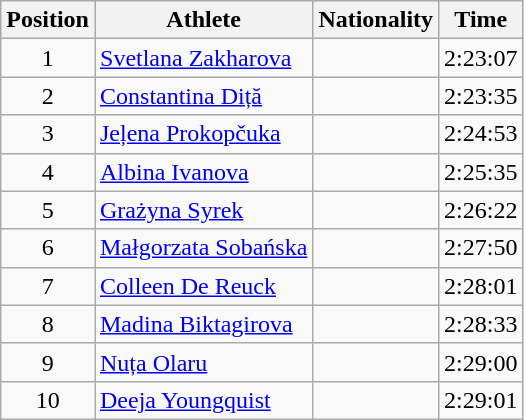<table class="wikitable sortable">
<tr>
<th>Position</th>
<th>Athlete</th>
<th>Nationality</th>
<th>Time</th>
</tr>
<tr>
<td style="text-align:center">1</td>
<td><a href='#'>Svetlana Zakharova</a></td>
<td></td>
<td>2:23:07</td>
</tr>
<tr>
<td style="text-align:center">2</td>
<td><a href='#'>Constantina Diță</a></td>
<td></td>
<td>2:23:35</td>
</tr>
<tr>
<td style="text-align:center">3</td>
<td><a href='#'>Jeļena Prokopčuka</a></td>
<td></td>
<td>2:24:53</td>
</tr>
<tr>
<td style="text-align:center">4</td>
<td><a href='#'>Albina Ivanova</a></td>
<td></td>
<td>2:25:35</td>
</tr>
<tr>
<td style="text-align:center">5</td>
<td><a href='#'>Grażyna Syrek</a></td>
<td></td>
<td>2:26:22</td>
</tr>
<tr>
<td style="text-align:center">6</td>
<td><a href='#'>Małgorzata Sobańska</a></td>
<td></td>
<td>2:27:50</td>
</tr>
<tr>
<td style="text-align:center">7</td>
<td><a href='#'>Colleen De Reuck</a></td>
<td></td>
<td>2:28:01</td>
</tr>
<tr>
<td style="text-align:center">8</td>
<td><a href='#'>Madina Biktagirova</a></td>
<td></td>
<td>2:28:33</td>
</tr>
<tr>
<td style="text-align:center">9</td>
<td><a href='#'>Nuța Olaru</a></td>
<td></td>
<td>2:29:00</td>
</tr>
<tr>
<td style="text-align:center">10</td>
<td><a href='#'>Deeja Youngquist</a></td>
<td></td>
<td>2:29:01</td>
</tr>
</table>
